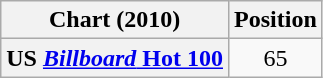<table class="wikitable plainrowheaders">
<tr>
<th>Chart (2010)</th>
<th>Position</th>
</tr>
<tr>
<th scope="row">US <a href='#'><em>Billboard</em> Hot 100</a></th>
<td align="center">65</td>
</tr>
</table>
